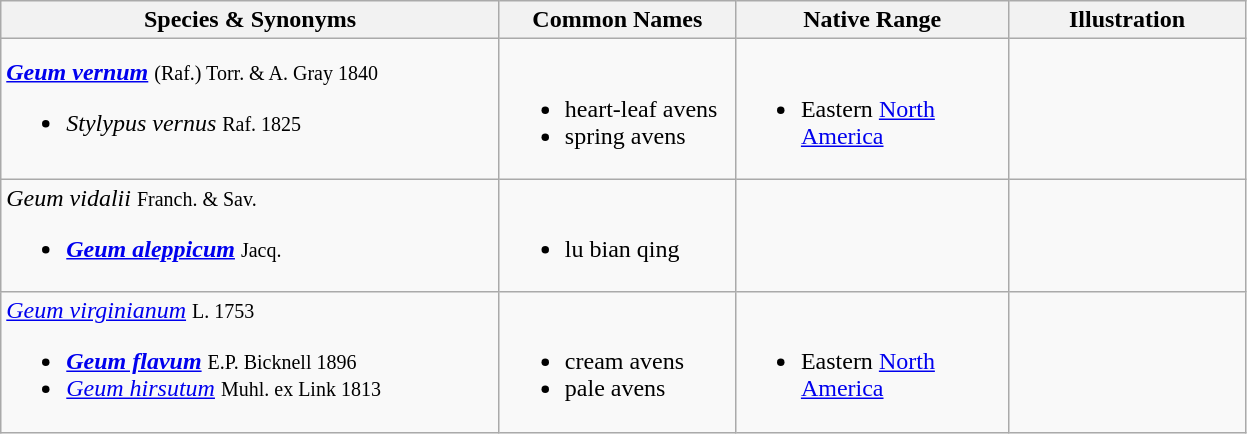<table class="wikitable">
<tr>
<th width=325>Species & Synonyms</th>
<th width=150>Common Names</th>
<th width=175>Native Range</th>
<th width=150>Illustration</th>
</tr>
<tr>
<td><strong><em><a href='#'>Geum vernum</a></em></strong> <small>(Raf.) Torr. & A. Gray 1840</small><br><ul><li><em>Stylypus vernus</em> <small>Raf. 1825</small></li></ul></td>
<td><br><ul><li>heart-leaf avens</li><li>spring avens</li></ul></td>
<td><br><ul><li>Eastern <a href='#'>North America</a></li></ul></td>
<td></td>
</tr>
<tr>
<td><em>Geum vidalii</em> <small>Franch. & Sav.</small><br><ul><li><strong><em><a href='#'>Geum aleppicum</a></em></strong> <small>Jacq.</small></li></ul></td>
<td><br><ul><li>lu bian qing</li></ul></td>
<td></td>
<td></td>
</tr>
<tr>
<td><em><a href='#'>Geum virginianum</a></em> <small>L. 1753</small><br><ul><li><strong><em><a href='#'>Geum flavum</a></em></strong> <small>E.P. Bicknell 1896</small></li><li><em><a href='#'>Geum hirsutum</a></em> <small>Muhl. ex Link 1813</small></li></ul></td>
<td><br><ul><li>cream avens</li><li>pale avens</li></ul></td>
<td><br><ul><li>Eastern <a href='#'>North America</a></li></ul></td>
<td></td>
</tr>
</table>
